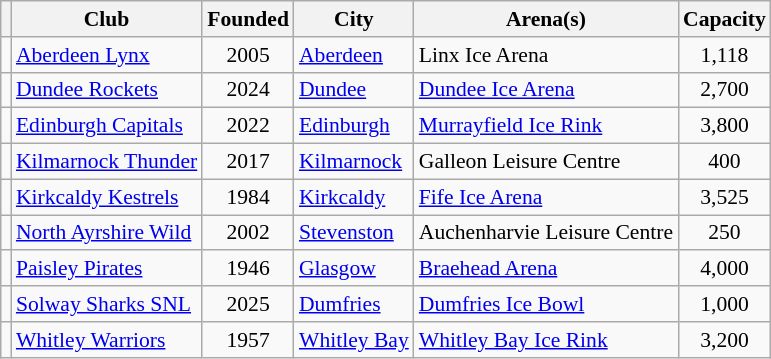<table class="wikitable" style="font-size: 90%">
<tr>
<th></th>
<th>Club</th>
<th>Founded</th>
<th>City</th>
<th>Arena(s)</th>
<th>Capacity</th>
</tr>
<tr>
<td></td>
<td><a href='#'>Aberdeen Lynx</a></td>
<td align=center>2005</td>
<td><a href='#'>Aberdeen</a></td>
<td>Linx Ice Arena</td>
<td align=center>1,118</td>
</tr>
<tr>
<td></td>
<td><a href='#'>Dundee Rockets</a></td>
<td align=center>2024</td>
<td><a href='#'>Dundee</a></td>
<td><a href='#'>Dundee Ice Arena</a></td>
<td align=center>2,700</td>
</tr>
<tr>
<td></td>
<td><a href='#'>Edinburgh Capitals</a></td>
<td align=center>2022</td>
<td><a href='#'>Edinburgh</a></td>
<td><a href='#'>Murrayfield Ice Rink</a></td>
<td align=center>3,800</td>
</tr>
<tr>
<td></td>
<td><a href='#'>Kilmarnock Thunder</a></td>
<td align=center>2017</td>
<td><a href='#'>Kilmarnock</a></td>
<td>Galleon Leisure Centre</td>
<td align=center>400</td>
</tr>
<tr>
<td></td>
<td><a href='#'>Kirkcaldy Kestrels</a></td>
<td align=center>1984</td>
<td><a href='#'>Kirkcaldy</a></td>
<td><a href='#'>Fife Ice Arena</a></td>
<td align=center>3,525</td>
</tr>
<tr>
<td></td>
<td><a href='#'>North Ayrshire Wild</a></td>
<td align=center>2002</td>
<td><a href='#'>Stevenston</a></td>
<td>Auchenharvie Leisure Centre</td>
<td align=center>250</td>
</tr>
<tr>
<td></td>
<td><a href='#'>Paisley Pirates</a></td>
<td align=center>1946</td>
<td><a href='#'>Glasgow</a></td>
<td><a href='#'>Braehead Arena</a></td>
<td align=center>4,000</td>
</tr>
<tr>
<td></td>
<td><a href='#'>Solway Sharks SNL</a></td>
<td align=center>2025</td>
<td><a href='#'>Dumfries</a></td>
<td><a href='#'>Dumfries Ice Bowl</a></td>
<td align=center>1,000</td>
</tr>
<tr>
<td></td>
<td><a href='#'>Whitley Warriors</a></td>
<td align=center>1957</td>
<td><a href='#'>Whitley Bay</a></td>
<td><a href='#'>Whitley Bay Ice Rink</a></td>
<td align=center>3,200</td>
</tr>
</table>
